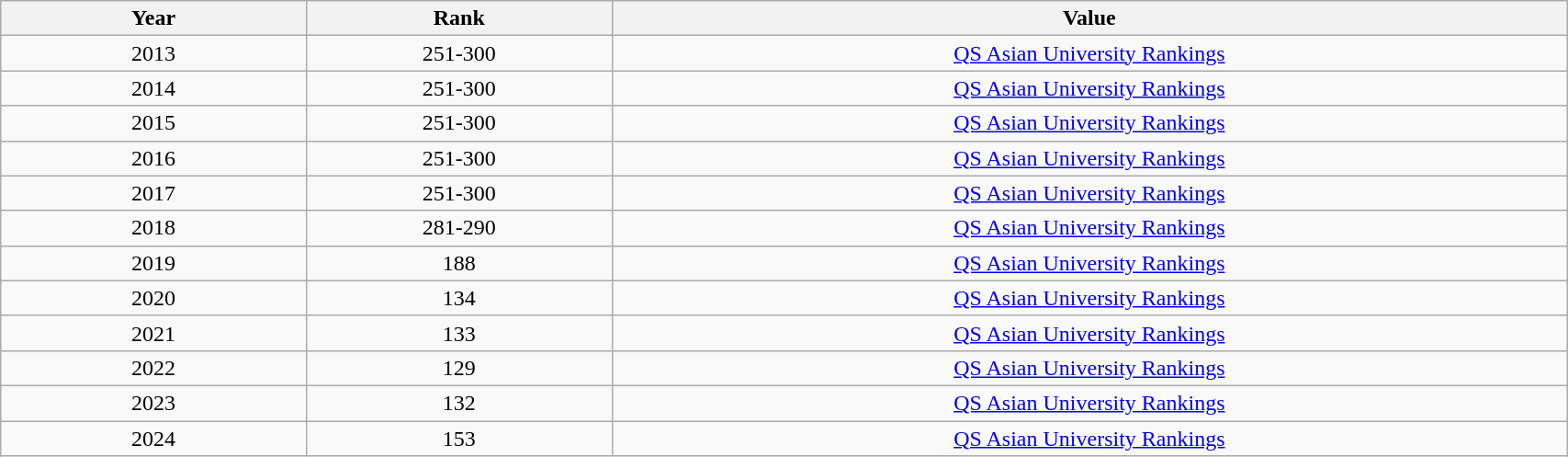<table class="wikitable" width="90%">
<tr>
<th width="8%">Year</th>
<th width="8%">Rank</th>
<th width="25%">Value</th>
</tr>
<tr>
<td align="center">2013</td>
<td align="center">251-300</td>
<td align="center"><a href='#'>QS Asian University Rankings</a></td>
</tr>
<tr>
<td align="center">2014</td>
<td align="center">251-300</td>
<td align="center"><a href='#'>QS Asian University Rankings</a></td>
</tr>
<tr>
<td align="center">2015</td>
<td align="center">251-300</td>
<td align="center"><a href='#'>QS Asian University Rankings</a></td>
</tr>
<tr>
<td align="center">2016</td>
<td align="center">251-300</td>
<td align="center"><a href='#'>QS Asian University Rankings</a></td>
</tr>
<tr>
<td align="center">2017</td>
<td align="center">251-300</td>
<td align="center"><a href='#'>QS Asian University Rankings</a></td>
</tr>
<tr>
<td align="center">2018</td>
<td align="center">281-290</td>
<td align="center"><a href='#'>QS Asian University Rankings</a></td>
</tr>
<tr>
<td align="center">2019</td>
<td align="center">188</td>
<td align="center"><a href='#'>QS Asian University Rankings</a></td>
</tr>
<tr>
<td align="center">2020</td>
<td align="center">134</td>
<td align="center"><a href='#'>QS Asian University Rankings</a></td>
</tr>
<tr>
<td align="center">2021</td>
<td align="center">133</td>
<td align="center"><a href='#'>QS Asian University Rankings</a></td>
</tr>
<tr>
<td align="center">2022</td>
<td align="center">129</td>
<td align="center"><a href='#'>QS Asian University Rankings</a></td>
</tr>
<tr>
<td align="center">2023</td>
<td align="center">132</td>
<td align="center"><a href='#'>QS Asian University Rankings</a></td>
</tr>
<tr>
<td align="center">2024</td>
<td align="center">153</td>
<td align="center"><a href='#'>QS Asian University Rankings</a></td>
</tr>
</table>
